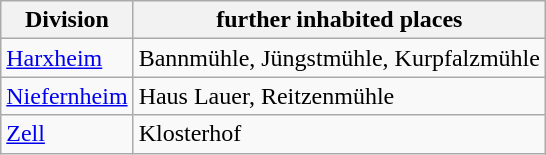<table class="wikitable">
<tr class="hintergrundfarbe5">
<th>Division</th>
<th>further inhabited places</th>
</tr>
<tr>
<td><a href='#'>Harxheim</a></td>
<td>Bannmühle, Jüngstmühle, Kurpfalzmühle</td>
</tr>
<tr>
<td><a href='#'>Niefernheim</a></td>
<td>Haus Lauer, Reitzenmühle</td>
</tr>
<tr>
<td><a href='#'>Zell</a></td>
<td>Klosterhof</td>
</tr>
</table>
